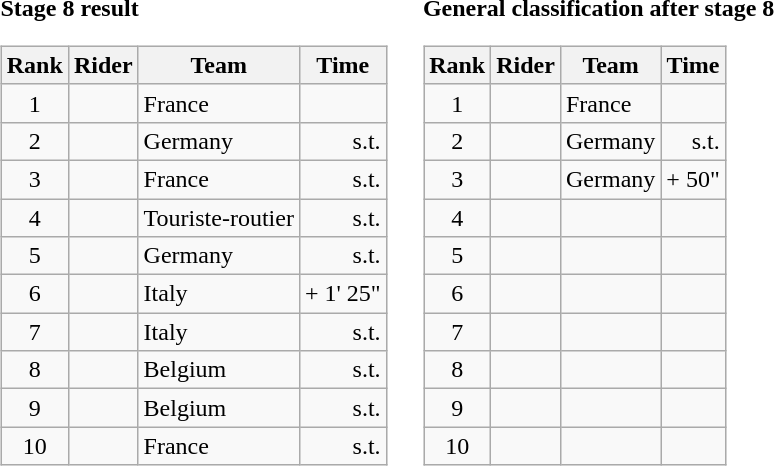<table>
<tr>
<td><strong>Stage 8 result</strong><br><table class="wikitable">
<tr>
<th scope="col">Rank</th>
<th scope="col">Rider</th>
<th scope="col">Team</th>
<th scope="col">Time</th>
</tr>
<tr>
<td style="text-align:center;">1</td>
<td></td>
<td>France</td>
<td style="text-align:right;"></td>
</tr>
<tr>
<td style="text-align:center;">2</td>
<td></td>
<td>Germany</td>
<td style="text-align:right;">s.t.</td>
</tr>
<tr>
<td style="text-align:center;">3</td>
<td></td>
<td>France</td>
<td style="text-align:right;">s.t.</td>
</tr>
<tr>
<td style="text-align:center;">4</td>
<td></td>
<td>Touriste-routier</td>
<td style="text-align:right;">s.t.</td>
</tr>
<tr>
<td style="text-align:center;">5</td>
<td></td>
<td>Germany</td>
<td style="text-align:right;">s.t.</td>
</tr>
<tr>
<td style="text-align:center;">6</td>
<td></td>
<td>Italy</td>
<td style="text-align:right;">+ 1' 25"</td>
</tr>
<tr>
<td style="text-align:center;">7</td>
<td></td>
<td>Italy</td>
<td style="text-align:right;">s.t.</td>
</tr>
<tr>
<td style="text-align:center;">8</td>
<td></td>
<td>Belgium</td>
<td style="text-align:right;">s.t.</td>
</tr>
<tr>
<td style="text-align:center;">9</td>
<td></td>
<td>Belgium</td>
<td style="text-align:right;">s.t.</td>
</tr>
<tr>
<td style="text-align:center;">10</td>
<td></td>
<td>France</td>
<td style="text-align:right;">s.t.</td>
</tr>
</table>
</td>
<td></td>
<td><strong>General classification after stage 8</strong><br><table class="wikitable">
<tr>
<th scope="col">Rank</th>
<th scope="col">Rider</th>
<th scope="col">Team</th>
<th scope="col">Time</th>
</tr>
<tr>
<td style="text-align:center;">1</td>
<td></td>
<td>France</td>
<td style="text-align:right;"></td>
</tr>
<tr>
<td style="text-align:center;">2</td>
<td></td>
<td>Germany</td>
<td style="text-align:right;">s.t.</td>
</tr>
<tr>
<td style="text-align:center;">3</td>
<td></td>
<td>Germany</td>
<td style="text-align:right;">+ 50"</td>
</tr>
<tr>
<td style="text-align:center;">4</td>
<td></td>
<td></td>
<td></td>
</tr>
<tr>
<td style="text-align:center;">5</td>
<td></td>
<td></td>
<td></td>
</tr>
<tr>
<td style="text-align:center;">6</td>
<td></td>
<td></td>
<td></td>
</tr>
<tr>
<td style="text-align:center;">7</td>
<td></td>
<td></td>
<td></td>
</tr>
<tr>
<td style="text-align:center;">8</td>
<td></td>
<td></td>
<td></td>
</tr>
<tr>
<td style="text-align:center;">9</td>
<td></td>
<td></td>
<td></td>
</tr>
<tr>
<td style="text-align:center;">10</td>
<td></td>
<td></td>
<td></td>
</tr>
</table>
</td>
</tr>
</table>
